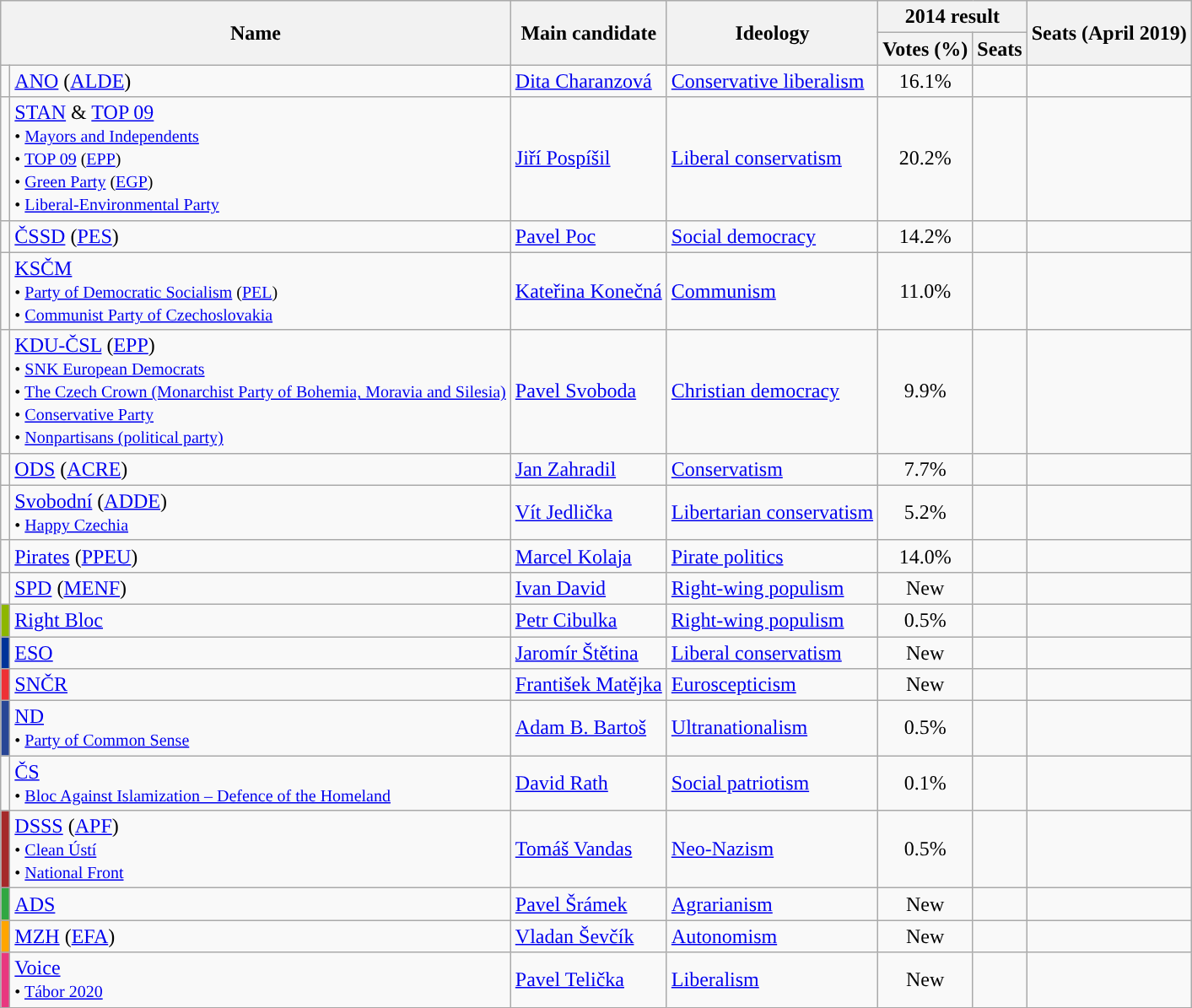<table class="wikitable">
<tr>
<th rowspan="2" colspan=2>Name</th>
<th rowspan="2">Main candidate</th>
<th rowspan="2">Ideology</th>
<th colspan="2">2014 result</th>
<th rowspan="2">Seats (April 2019)</th>
</tr>
<tr>
<th>Votes (%)</th>
<th>Seats</th>
</tr>
<tr>
<td style="color:inherit;background:"></td>
<td><a href='#'>ANO</a> (<a href='#'>ALDE</a>)</td>
<td><a href='#'>Dita Charanzová</a></td>
<td><a href='#'>Conservative liberalism</a></td>
<td style="text-align:center;">16.1%</td>
<td></td>
<td></td>
</tr>
<tr>
<td style="color:inherit;background:"></td>
<td><a href='#'>STAN</a> & <a href='#'>TOP 09</a><small><br>• <a href='#'>Mayors and Independents</a><br>• <a href='#'>TOP 09</a> (<a href='#'>EPP</a>)<br>• <a href='#'>Green Party</a> (<a href='#'>EGP</a>)<br>• <a href='#'>Liberal-Environmental Party</a></small></td>
<td><a href='#'>Jiří Pospíšil</a></td>
<td><a href='#'>Liberal conservatism</a></td>
<td style="text-align:center;">20.2%</td>
<td></td>
<td></td>
</tr>
<tr>
<td style="color:inherit;background:"></td>
<td><a href='#'>ČSSD</a> (<a href='#'>PES</a>)</td>
<td><a href='#'>Pavel Poc</a></td>
<td><a href='#'>Social democracy</a></td>
<td style="text-align:center;">14.2%</td>
<td></td>
<td></td>
</tr>
<tr>
<td style="color:inherit;background:"></td>
<td><a href='#'>KSČM</a><small><br>• <a href='#'>Party of Democratic Socialism</a> (<a href='#'>PEL</a>)<br>• <a href='#'>Communist Party of Czechoslovakia</a></small></td>
<td><a href='#'>Kateřina Konečná</a></td>
<td><a href='#'>Communism</a></td>
<td style="text-align:center;">11.0%</td>
<td></td>
<td></td>
</tr>
<tr>
<td style="color:inherit;background:"></td>
<td><a href='#'>KDU-ČSL</a> (<a href='#'>EPP</a>)<small><br>• <a href='#'>SNK European Democrats</a><br>• <a href='#'>The Czech Crown (Monarchist Party of Bohemia, Moravia and Silesia)</a><br>• <a href='#'>Conservative Party</a><br>• <a href='#'>Nonpartisans (political party)</a></small></td>
<td><a href='#'>Pavel Svoboda</a></td>
<td><a href='#'>Christian democracy</a></td>
<td style="text-align:center;">9.9%</td>
<td></td>
<td></td>
</tr>
<tr>
<td style="color:inherit;background:"></td>
<td><a href='#'>ODS</a> (<a href='#'>ACRE</a>)</td>
<td><a href='#'>Jan Zahradil</a></td>
<td><a href='#'>Conservatism</a></td>
<td style="text-align:center;">7.7%</td>
<td></td>
<td></td>
</tr>
<tr>
<td style="color:inherit;background:"></td>
<td><a href='#'>Svobodní</a> (<a href='#'>ADDE</a>) <br><small>• <a href='#'>Happy Czechia</a></small><br></td>
<td><a href='#'>Vít Jedlička</a></td>
<td><a href='#'>Libertarian conservatism</a></td>
<td style="text-align:center;">5.2%</td>
<td></td>
<td></td>
</tr>
<tr>
<td style="color:inherit;background:"></td>
<td><a href='#'>Pirates</a> (<a href='#'>PPEU</a>)</td>
<td><a href='#'>Marcel Kolaja</a></td>
<td><a href='#'>Pirate politics</a></td>
<td style="text-align:center;">14.0%</td>
<td></td>
<td></td>
</tr>
<tr>
<td style="color:inherit;background:"></td>
<td><a href='#'>SPD</a> (<a href='#'>MENF</a>)</td>
<td><a href='#'>Ivan David</a></td>
<td><a href='#'>Right-wing populism</a></td>
<td style="text-align:center;">New</td>
<td></td>
<td></td>
</tr>
<tr>
<td style="background:#8DB600;"></td>
<td><a href='#'>Right Bloc</a></td>
<td><a href='#'>Petr Cibulka</a></td>
<td><a href='#'>Right-wing populism</a></td>
<td style="text-align:center;">0.5%</td>
<td></td>
<td></td>
</tr>
<tr>
<td style="background:#003399"></td>
<td><a href='#'>ESO</a></td>
<td><a href='#'>Jaromír Štětina</a></td>
<td><a href='#'>Liberal conservatism</a></td>
<td style="text-align:center;">New</td>
<td></td>
<td></td>
</tr>
<tr>
<td style="background:#EE3135;"></td>
<td><a href='#'>SNČR</a></td>
<td><a href='#'>František Matějka</a></td>
<td><a href='#'>Euroscepticism</a></td>
<td style="text-align:center;">New</td>
<td></td>
<td></td>
</tr>
<tr>
<td style="background:#284696;"></td>
<td><a href='#'>ND</a><small><br>• <a href='#'>Party of Common Sense</a></small></td>
<td><a href='#'>Adam B. Bartoš</a></td>
<td><a href='#'>Ultranationalism</a></td>
<td style="text-align:center;">0.5%</td>
<td></td>
<td></td>
</tr>
<tr>
<td style="color:inherit;background:"></td>
<td><a href='#'>ČS</a><small><br>• <a href='#'>Bloc Against Islamization – Defence of the Homeland</a></small></td>
<td><a href='#'>David Rath</a></td>
<td><a href='#'>Social patriotism</a></td>
<td style="text-align:center;">0.1%</td>
<td></td>
<td></td>
</tr>
<tr>
<td style="background:brown;"></td>
<td><a href='#'>DSSS</a> (<a href='#'>APF</a>)<small><br>• <a href='#'>Clean Ústí</a> <br>• <a href='#'>National Front</a></small></td>
<td><a href='#'>Tomáš Vandas</a></td>
<td><a href='#'>Neo-Nazism</a></td>
<td style="text-align:center;">0.5%</td>
<td></td>
<td></td>
</tr>
<tr>
<td style="background:#30A741;"></td>
<td><a href='#'>ADS</a></td>
<td><a href='#'>Pavel Šrámek</a></td>
<td><a href='#'>Agrarianism</a></td>
<td style="text-align:center;">New</td>
<td></td>
<td></td>
</tr>
<tr>
<td style="background:orange;"></td>
<td><a href='#'>MZH</a> (<a href='#'>EFA</a>)</td>
<td><a href='#'>Vladan Ševčík</a></td>
<td><a href='#'>Autonomism</a></td>
<td style="text-align:center;">New</td>
<td></td>
<td></td>
</tr>
<tr>
<td style="background:#e8387f;"></td>
<td><a href='#'>Voice</a><small><br>• <a href='#'>Tábor 2020</a></small></td>
<td><a href='#'>Pavel Telička</a></td>
<td><a href='#'>Liberalism</a></td>
<td style="text-align:center;">New</td>
<td></td>
<td></td>
</tr>
</table>
